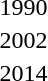<table>
<tr>
<td>1990</td>
<td></td>
<td></td>
<td><br></td>
</tr>
<tr>
<td rowspan=2>2002</td>
<td rowspan=2></td>
<td rowspan=2></td>
<td></td>
</tr>
<tr>
<td></td>
</tr>
<tr>
<td rowspan=2>2014<br></td>
<td rowspan=2></td>
<td rowspan=2></td>
<td></td>
</tr>
<tr>
<td></td>
</tr>
</table>
